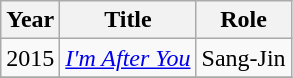<table class="wikitable sortable">
<tr>
<th>Year</th>
<th>Title</th>
<th>Role</th>
</tr>
<tr>
<td>2015</td>
<td><em><a href='#'>I'm After You</a></em></td>
<td>Sang-Jin</td>
</tr>
<tr>
</tr>
</table>
